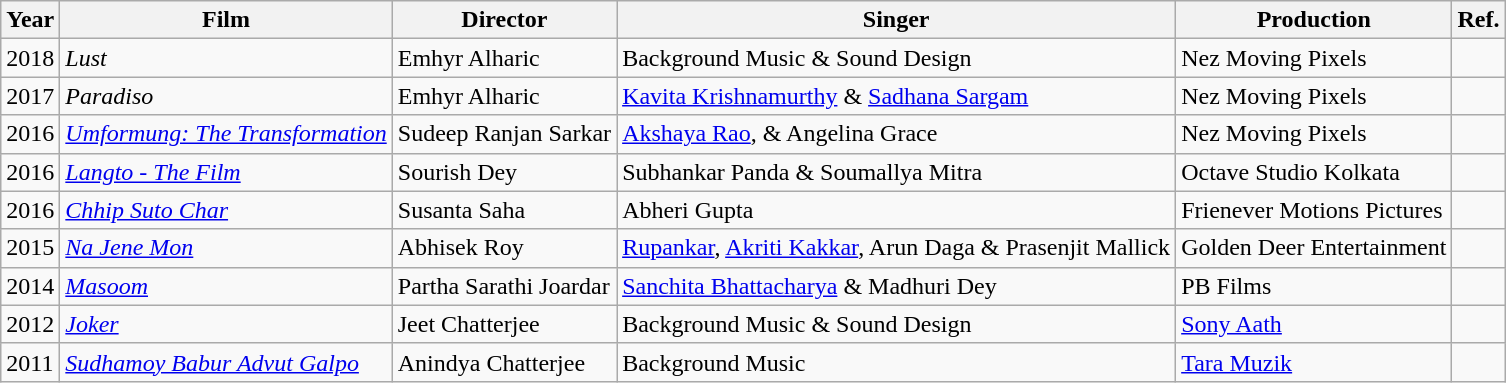<table class="wikitable">
<tr>
<th>Year</th>
<th>Film</th>
<th>Director</th>
<th>Singer</th>
<th>Production</th>
<th>Ref.</th>
</tr>
<tr>
<td>2018</td>
<td><em>Lust</em></td>
<td>Emhyr Alharic</td>
<td>Background Music & Sound Design</td>
<td>Nez Moving Pixels</td>
<td></td>
</tr>
<tr>
<td>2017</td>
<td><em>Paradiso</em></td>
<td>Emhyr Alharic</td>
<td><a href='#'>Kavita Krishnamurthy</a> & <a href='#'>Sadhana Sargam</a></td>
<td>Nez Moving Pixels</td>
<td></td>
</tr>
<tr>
<td>2016</td>
<td><em><a href='#'>Umformung: The Transformation</a></em></td>
<td>Sudeep Ranjan Sarkar</td>
<td><a href='#'>Akshaya Rao</a>, & Angelina Grace</td>
<td>Nez Moving Pixels</td>
<td></td>
</tr>
<tr>
<td>2016</td>
<td><em><a href='#'>Langto - The Film</a></em></td>
<td>Sourish Dey</td>
<td>Subhankar Panda & Soumallya Mitra</td>
<td>Octave Studio Kolkata</td>
<td></td>
</tr>
<tr>
<td>2016</td>
<td><em><a href='#'>Chhip Suto Char</a></em></td>
<td>Susanta Saha</td>
<td>Abheri Gupta</td>
<td>Frienever Motions Pictures</td>
<td></td>
</tr>
<tr>
<td>2015</td>
<td><em><a href='#'>Na Jene Mon</a></em></td>
<td>Abhisek Roy</td>
<td><a href='#'>Rupankar</a>, <a href='#'>Akriti Kakkar</a>, Arun Daga & Prasenjit Mallick</td>
<td>Golden Deer Entertainment</td>
<td></td>
</tr>
<tr>
<td>2014</td>
<td><em><a href='#'>Masoom</a></em></td>
<td>Partha Sarathi Joardar</td>
<td><a href='#'>Sanchita Bhattacharya</a> & Madhuri Dey</td>
<td>PB Films</td>
<td></td>
</tr>
<tr>
<td>2012</td>
<td><em><a href='#'>Joker</a></em></td>
<td>Jeet Chatterjee</td>
<td>Background Music & Sound Design</td>
<td><a href='#'>Sony Aath</a></td>
<td></td>
</tr>
<tr>
<td>2011</td>
<td><em><a href='#'>Sudhamoy Babur Advut Galpo</a></em></td>
<td>Anindya Chatterjee</td>
<td>Background Music</td>
<td><a href='#'>Tara Muzik</a></td>
<td></td>
</tr>
</table>
